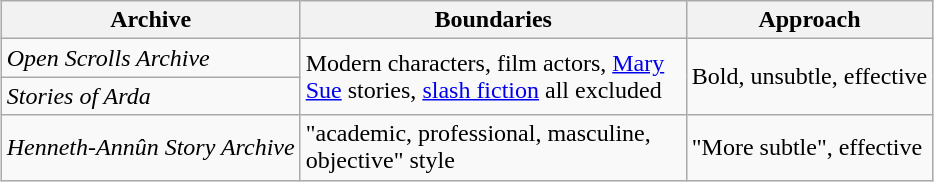<table class="wikitable" style="margin: 1em auto;">
<tr>
<th>Archive</th>
<th style="width: 250px;">Boundaries</th>
<th>Approach</th>
</tr>
<tr>
<td><em>Open Scrolls Archive</em></td>
<td rowspan=2;>Modern characters, film actors, <a href='#'>Mary Sue</a> stories, <a href='#'>slash fiction</a> all excluded</td>
<td rowspan=2;>Bold, unsubtle, effective</td>
</tr>
<tr>
<td><em>Stories of Arda</em> </td>
</tr>
<tr>
<td><em>Henneth-Annûn Story Archive</em></td>
<td>"academic, professional, masculine, objective" style</td>
<td>"More subtle", effective</td>
</tr>
</table>
